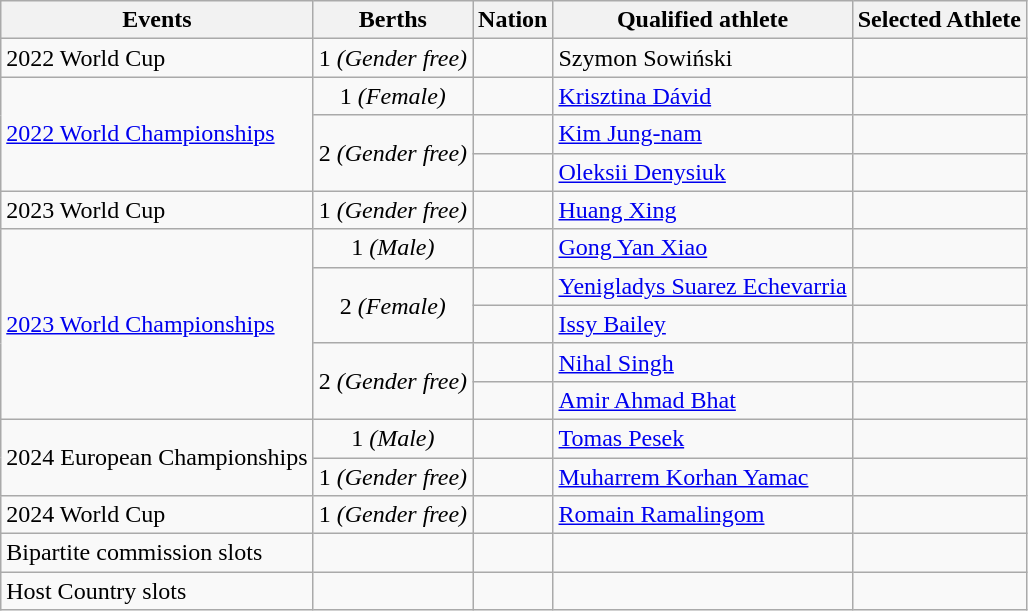<table class="wikitable">
<tr>
<th>Events</th>
<th>Berths</th>
<th>Nation</th>
<th>Qualified athlete</th>
<th>Selected Athlete</th>
</tr>
<tr>
<td>2022 World Cup</td>
<td align=center>1 <em>(Gender free)</em></td>
<td></td>
<td>Szymon Sowiński</td>
<td></td>
</tr>
<tr>
<td rowspan="3"><a href='#'>2022 World Championships</a></td>
<td align=center>1 <em>(Female)</em></td>
<td></td>
<td><a href='#'>Krisztina Dávid</a></td>
<td></td>
</tr>
<tr>
<td rowspan="2" align=center>2 <em>(Gender free)</em></td>
<td></td>
<td><a href='#'>Kim Jung-nam</a></td>
<td></td>
</tr>
<tr>
<td></td>
<td><a href='#'>Oleksii Denysiuk</a></td>
<td></td>
</tr>
<tr>
<td>2023 World Cup</td>
<td align=center>1 <em>(Gender free)</em></td>
<td></td>
<td><a href='#'>Huang Xing</a></td>
<td></td>
</tr>
<tr>
<td rowspan="5"><a href='#'>2023 World Championships</a></td>
<td align=center>1 <em>(Male)</em></td>
<td></td>
<td><a href='#'>Gong Yan Xiao</a></td>
<td></td>
</tr>
<tr>
<td rowspan="2" align=center>2 <em>(Female)</em></td>
<td></td>
<td><a href='#'>Yenigladys Suarez Echevarria</a></td>
<td></td>
</tr>
<tr>
<td></td>
<td><a href='#'>Issy Bailey</a></td>
<td></td>
</tr>
<tr>
<td rowspan="2" align=center>2 <em>(Gender free)</em></td>
<td></td>
<td><a href='#'>Nihal Singh</a></td>
<td></td>
</tr>
<tr>
<td></td>
<td><a href='#'>Amir Ahmad Bhat</a></td>
<td></td>
</tr>
<tr>
<td rowspan="2">2024 European Championships</td>
<td align=center>1 <em>(Male)</em></td>
<td></td>
<td><a href='#'>Tomas Pesek</a></td>
<td></td>
</tr>
<tr>
<td align=center>1 <em>(Gender free)</em></td>
<td></td>
<td><a href='#'>Muharrem Korhan Yamac</a></td>
<td></td>
</tr>
<tr>
<td>2024 World Cup</td>
<td align=center>1 <em>(Gender free)</em></td>
<td></td>
<td><a href='#'>Romain Ramalingom</a></td>
<td></td>
</tr>
<tr>
<td>Bipartite commission slots</td>
<td></td>
<td></td>
<td></td>
<td></td>
</tr>
<tr>
<td>Host Country slots</td>
<td></td>
<td></td>
<td></td>
<td></td>
</tr>
</table>
